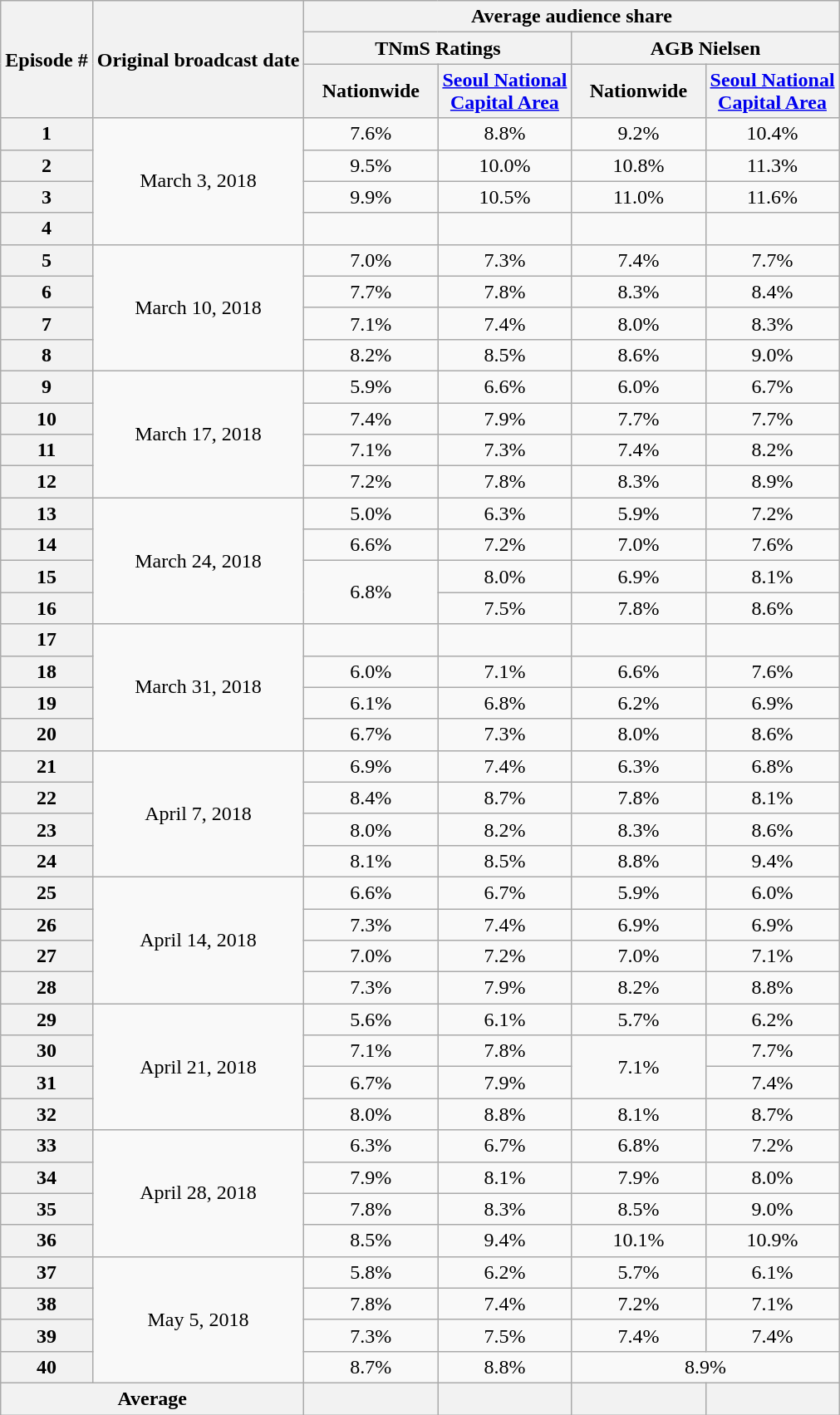<table class="wikitable" style="text-align:center">
<tr>
<th rowspan="3">Episode #</th>
<th rowspan="3">Original broadcast date</th>
<th colspan="4">Average audience share</th>
</tr>
<tr>
<th colspan="2">TNmS Ratings</th>
<th colspan="2">AGB Nielsen</th>
</tr>
<tr>
<th width=100>Nationwide</th>
<th width=100><a href='#'>Seoul National Capital Area</a></th>
<th width=100>Nationwide</th>
<th width=100><a href='#'>Seoul National Capital Area</a></th>
</tr>
<tr>
<th>1</th>
<td rowspan="4">March 3, 2018</td>
<td>7.6% </td>
<td>8.8%</td>
<td>9.2% </td>
<td>10.4% </td>
</tr>
<tr>
<th>2</th>
<td>9.5% </td>
<td>10.0%</td>
<td>10.8% </td>
<td>11.3%</td>
</tr>
<tr>
<th>3</th>
<td>9.9% </td>
<td>10.5%</td>
<td>11.0% </td>
<td>11.6% </td>
</tr>
<tr>
<th>4</th>
<td> </td>
<td></td>
<td> </td>
<td> </td>
</tr>
<tr>
<th>5</th>
<td rowspan="4">March 10, 2018</td>
<td>7.0% </td>
<td>7.3%</td>
<td>7.4% </td>
<td>7.7% </td>
</tr>
<tr>
<th>6</th>
<td>7.7% </td>
<td>7.8%</td>
<td>8.3% </td>
<td>8.4% </td>
</tr>
<tr>
<th>7</th>
<td>7.1% </td>
<td>7.4%</td>
<td>8.0% </td>
<td>8.3% </td>
</tr>
<tr>
<th>8</th>
<td>8.2% </td>
<td>8.5%</td>
<td>8.6% </td>
<td>9.0% </td>
</tr>
<tr>
<th>9</th>
<td rowspan="4">March 17, 2018</td>
<td>5.9% </td>
<td>6.6%</td>
<td>6.0% </td>
<td>6.7% </td>
</tr>
<tr>
<th>10</th>
<td>7.4% </td>
<td>7.9%</td>
<td>7.7% </td>
<td>7.7% </td>
</tr>
<tr>
<th>11</th>
<td>7.1% </td>
<td>7.3%</td>
<td>7.4% </td>
<td>8.2% </td>
</tr>
<tr>
<th>12</th>
<td>7.2% </td>
<td>7.8%</td>
<td>8.3% </td>
<td>8.9% </td>
</tr>
<tr>
<th>13</th>
<td rowspan="4">March 24, 2018</td>
<td>5.0% </td>
<td>6.3%</td>
<td>5.9% </td>
<td>7.2% </td>
</tr>
<tr>
<th>14</th>
<td>6.6% </td>
<td>7.2%</td>
<td>7.0% </td>
<td>7.6% </td>
</tr>
<tr>
<th>15</th>
<td rowspan="2">6.8% </td>
<td>8.0%</td>
<td>6.9% </td>
<td>8.1% </td>
</tr>
<tr>
<th>16</th>
<td>7.5%</td>
<td>7.8% </td>
<td>8.6% </td>
</tr>
<tr>
<th>17</th>
<td rowspan="4">March 31, 2018</td>
<td> </td>
<td></td>
<td> </td>
<td> </td>
</tr>
<tr>
<th>18</th>
<td>6.0% </td>
<td>7.1%</td>
<td>6.6% </td>
<td>7.6% </td>
</tr>
<tr>
<th>19</th>
<td>6.1% </td>
<td>6.8%</td>
<td>6.2% </td>
<td>6.9% </td>
</tr>
<tr>
<th>20</th>
<td>6.7% </td>
<td>7.3%</td>
<td>8.0% </td>
<td>8.6% </td>
</tr>
<tr>
<th>21</th>
<td rowspan="4">April 7, 2018</td>
<td>6.9% </td>
<td>7.4%</td>
<td>6.3% </td>
<td>6.8% </td>
</tr>
<tr>
<th>22</th>
<td>8.4% </td>
<td>8.7%</td>
<td>7.8% </td>
<td>8.1% </td>
</tr>
<tr>
<th>23</th>
<td>8.0% </td>
<td>8.2%</td>
<td>8.3% </td>
<td>8.6% </td>
</tr>
<tr>
<th>24</th>
<td>8.1% </td>
<td>8.5%</td>
<td>8.8% </td>
<td>9.4% </td>
</tr>
<tr>
<th>25</th>
<td rowspan="4">April 14, 2018</td>
<td>6.6% </td>
<td>6.7%</td>
<td>5.9% </td>
<td>6.0% </td>
</tr>
<tr>
<th>26</th>
<td>7.3% </td>
<td>7.4%</td>
<td>6.9% </td>
<td>6.9% </td>
</tr>
<tr>
<th>27</th>
<td>7.0% </td>
<td>7.2%</td>
<td>7.0% </td>
<td>7.1% </td>
</tr>
<tr>
<th>28</th>
<td>7.3% </td>
<td>7.9%</td>
<td>8.2% </td>
<td>8.8% </td>
</tr>
<tr>
<th>29</th>
<td rowspan="4">April 21, 2018</td>
<td>5.6% </td>
<td>6.1%</td>
<td>5.7% </td>
<td>6.2% </td>
</tr>
<tr>
<th>30</th>
<td>7.1% </td>
<td>7.8%</td>
<td rowspan="2">7.1% </td>
<td>7.7% </td>
</tr>
<tr>
<th>31</th>
<td>6.7% </td>
<td>7.9%</td>
<td>7.4% </td>
</tr>
<tr>
<th>32</th>
<td>8.0% </td>
<td>8.8%</td>
<td>8.1% </td>
<td>8.7% </td>
</tr>
<tr>
<th>33</th>
<td rowspan="4">April 28, 2018</td>
<td>6.3% </td>
<td>6.7%</td>
<td>6.8% </td>
<td>7.2% </td>
</tr>
<tr>
<th>34</th>
<td>7.9% </td>
<td>8.1%</td>
<td>7.9% </td>
<td>8.0% </td>
</tr>
<tr>
<th>35</th>
<td>7.8% </td>
<td>8.3%</td>
<td>8.5% </td>
<td>9.0% </td>
</tr>
<tr>
<th>36</th>
<td>8.5% </td>
<td>9.4%</td>
<td>10.1% </td>
<td>10.9% </td>
</tr>
<tr>
<th>37</th>
<td rowspan="4">May 5, 2018</td>
<td>5.8% </td>
<td>6.2%</td>
<td>5.7% </td>
<td>6.1% </td>
</tr>
<tr>
<th>38</th>
<td>7.8% </td>
<td>7.4%</td>
<td>7.2% </td>
<td>7.1% </td>
</tr>
<tr>
<th>39</th>
<td>7.3% </td>
<td>7.5%</td>
<td>7.4% </td>
<td>7.4% </td>
</tr>
<tr>
<th>40</th>
<td>8.7% </td>
<td>8.8%</td>
<td colspan="2">8.9% </td>
</tr>
<tr>
<th colspan="2">Average</th>
<th></th>
<th></th>
<th></th>
<th></th>
</tr>
</table>
